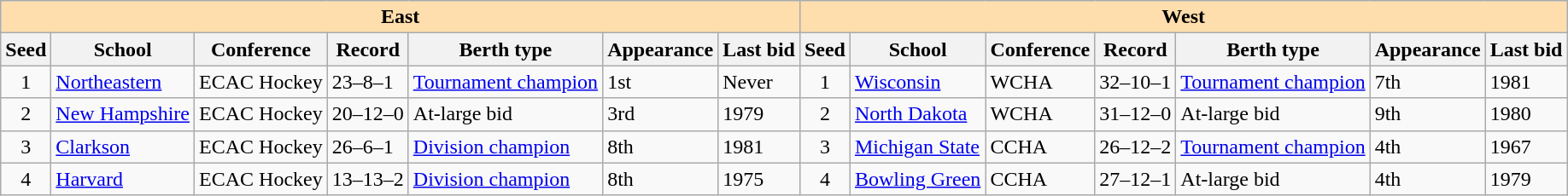<table class="wikitable">
<tr>
<th colspan="7" style="background:#ffdead;">East</th>
<th colspan="7" style="background:#ffdead;">West</th>
</tr>
<tr>
<th>Seed</th>
<th>School</th>
<th>Conference</th>
<th>Record</th>
<th>Berth type</th>
<th>Appearance</th>
<th>Last bid</th>
<th>Seed</th>
<th>School</th>
<th>Conference</th>
<th>Record</th>
<th>Berth type</th>
<th>Appearance</th>
<th>Last bid</th>
</tr>
<tr>
<td align=center>1</td>
<td><a href='#'>Northeastern</a></td>
<td>ECAC Hockey</td>
<td>23–8–1</td>
<td><a href='#'>Tournament champion</a></td>
<td>1st</td>
<td>Never</td>
<td align=center>1</td>
<td><a href='#'>Wisconsin</a></td>
<td>WCHA</td>
<td>32–10–1</td>
<td><a href='#'>Tournament champion</a></td>
<td>7th</td>
<td>1981</td>
</tr>
<tr>
<td align=center>2</td>
<td><a href='#'>New Hampshire</a></td>
<td>ECAC Hockey</td>
<td>20–12–0</td>
<td>At-large bid</td>
<td>3rd</td>
<td>1979</td>
<td align=center>2</td>
<td><a href='#'>North Dakota</a></td>
<td>WCHA</td>
<td>31–12–0</td>
<td>At-large bid</td>
<td>9th</td>
<td>1980</td>
</tr>
<tr>
<td align=center>3</td>
<td><a href='#'>Clarkson</a></td>
<td>ECAC Hockey</td>
<td>26–6–1</td>
<td><a href='#'>Division champion</a></td>
<td>8th</td>
<td>1981</td>
<td align=center>3</td>
<td><a href='#'>Michigan State</a></td>
<td>CCHA</td>
<td>26–12–2</td>
<td><a href='#'>Tournament champion</a></td>
<td>4th</td>
<td>1967</td>
</tr>
<tr>
<td align=center>4</td>
<td><a href='#'>Harvard</a></td>
<td>ECAC Hockey</td>
<td>13–13–2</td>
<td><a href='#'>Division champion</a></td>
<td>8th</td>
<td>1975</td>
<td align=center>4</td>
<td><a href='#'>Bowling Green</a></td>
<td>CCHA</td>
<td>27–12–1</td>
<td>At-large bid</td>
<td>4th</td>
<td>1979</td>
</tr>
</table>
